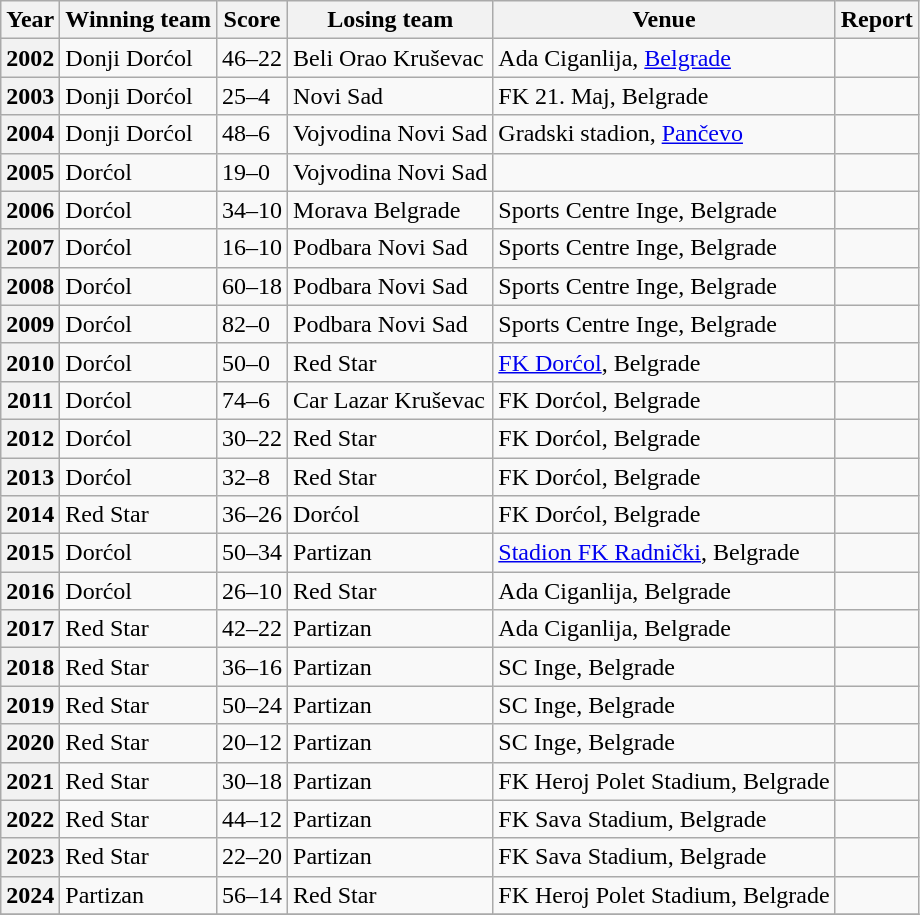<table class="wikitable defaultleft col3center col6right">
<tr>
<th scope="col">Year</th>
<th scope="col">Winning team</th>
<th scope="col">Score</th>
<th scope="col">Losing team</th>
<th scope="col">Venue</th>
<th scope="col">Report</th>
</tr>
<tr>
<th scope="row">2002</th>
<td>Donji Dorćol</td>
<td>46–22</td>
<td>Beli Orao Kruševac</td>
<td>Ada Ciganlija, <a href='#'>Belgrade</a></td>
<td></td>
</tr>
<tr>
<th scope="row">2003</th>
<td>Donji Dorćol</td>
<td>25–4</td>
<td>Novi Sad</td>
<td>FK 21. Maj, Belgrade</td>
<td></td>
</tr>
<tr>
<th scope="row">2004</th>
<td>Donji Dorćol</td>
<td>48–6</td>
<td>Vojvodina Novi Sad</td>
<td>Gradski stadion, <a href='#'>Pančevo</a></td>
<td></td>
</tr>
<tr>
<th scope="row">2005</th>
<td>Dorćol</td>
<td>19–0</td>
<td>Vojvodina Novi Sad</td>
<td></td>
<td></td>
</tr>
<tr>
<th scope="row">2006</th>
<td>Dorćol</td>
<td>34–10</td>
<td>Morava Belgrade</td>
<td>Sports Centre Inge, Belgrade</td>
<td></td>
</tr>
<tr>
<th scope="row">2007</th>
<td>Dorćol</td>
<td>16–10</td>
<td>Podbara Novi Sad</td>
<td>Sports Centre Inge, Belgrade</td>
<td></td>
</tr>
<tr>
<th scope="row">2008</th>
<td>Dorćol</td>
<td>60–18</td>
<td>Podbara Novi Sad</td>
<td>Sports Centre Inge, Belgrade</td>
<td></td>
</tr>
<tr>
<th scope="row">2009</th>
<td>Dorćol</td>
<td>82–0</td>
<td>Podbara Novi Sad</td>
<td>Sports Centre Inge, Belgrade</td>
<td></td>
</tr>
<tr>
<th scope="row">2010</th>
<td>Dorćol</td>
<td>50–0</td>
<td>Red Star</td>
<td><a href='#'>FK Dorćol</a>, Belgrade</td>
<td></td>
</tr>
<tr>
<th scope="row">2011</th>
<td>Dorćol</td>
<td>74–6</td>
<td>Car Lazar Kruševac</td>
<td>FK Dorćol, Belgrade</td>
<td></td>
</tr>
<tr>
<th scope="row">2012</th>
<td>Dorćol</td>
<td>30–22</td>
<td>Red Star</td>
<td>FK Dorćol, Belgrade</td>
<td></td>
</tr>
<tr>
<th scope="row">2013</th>
<td>Dorćol</td>
<td>32–8</td>
<td>Red Star</td>
<td>FK Dorćol, Belgrade</td>
<td></td>
</tr>
<tr>
<th scope="row">2014</th>
<td>Red Star</td>
<td>36–26</td>
<td>Dorćol</td>
<td>FK Dorćol, Belgrade</td>
<td></td>
</tr>
<tr>
<th scope="row">2015</th>
<td>Dorćol</td>
<td>50–34</td>
<td>Partizan</td>
<td><a href='#'>Stadion FK Radnički</a>, Belgrade</td>
<td></td>
</tr>
<tr>
<th scope="row">2016</th>
<td>Dorćol</td>
<td>26–10</td>
<td>Red Star</td>
<td>Ada Ciganlija, Belgrade</td>
<td></td>
</tr>
<tr>
<th scope="row">2017</th>
<td>Red Star</td>
<td>42–22</td>
<td>Partizan</td>
<td>Ada Ciganlija, Belgrade</td>
<td></td>
</tr>
<tr>
<th scope="row">2018</th>
<td>Red Star</td>
<td>36–16</td>
<td>Partizan</td>
<td>SC Inge, Belgrade</td>
<td></td>
</tr>
<tr>
<th scope="row">2019</th>
<td>Red Star</td>
<td>50–24</td>
<td>Partizan</td>
<td>SC Inge, Belgrade</td>
<td></td>
</tr>
<tr>
<th scope="row">2020</th>
<td>Red Star</td>
<td>20–12</td>
<td>Partizan</td>
<td>SC Inge, Belgrade</td>
<td></td>
</tr>
<tr>
<th scope="row">2021</th>
<td>Red Star</td>
<td>30–18</td>
<td>Partizan</td>
<td>FK Heroj Polet Stadium, Belgrade</td>
<td></td>
</tr>
<tr>
<th scope="row">2022</th>
<td>Red Star</td>
<td>44–12</td>
<td>Partizan</td>
<td>FK Sava Stadium, Belgrade</td>
<td></td>
</tr>
<tr>
<th scope="row">2023</th>
<td>Red Star</td>
<td>22–20</td>
<td>Partizan</td>
<td>FK Sava Stadium, Belgrade</td>
<td></td>
</tr>
<tr>
<th scope="row">2024</th>
<td>Partizan</td>
<td>56–14</td>
<td>Red Star</td>
<td>FK Heroj Polet Stadium, Belgrade</td>
<td></td>
</tr>
<tr>
</tr>
</table>
